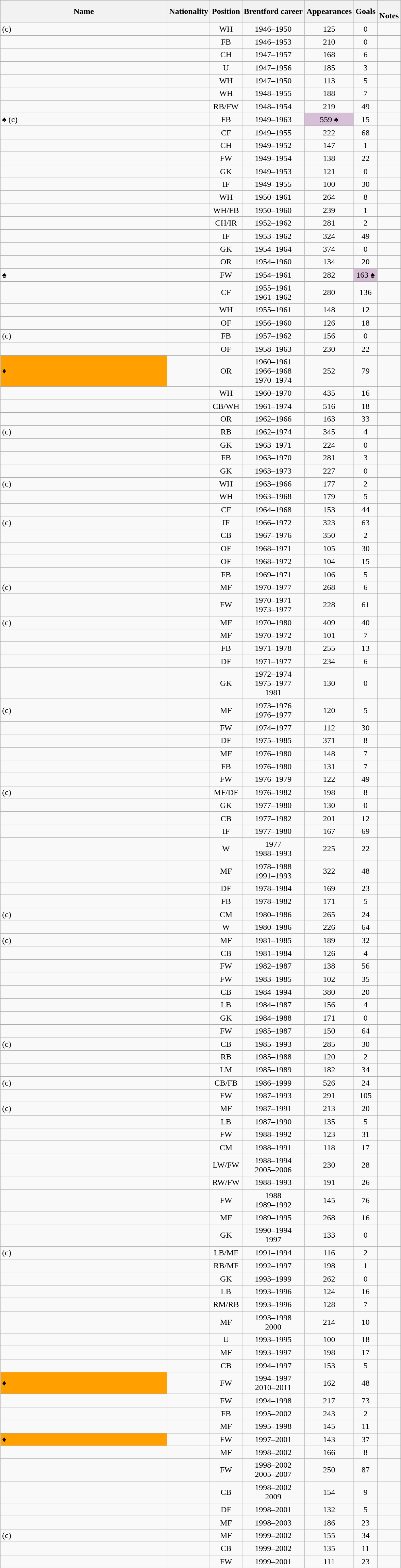<table class="wikitable sortable" style="text-align: center;">
<tr>
<th style="width:20em">Name</th>
<th>Nationality</th>
<th>Position</th>
<th>Brentford career</th>
<th>Appearances</th>
<th>Goals</th>
<th><br>Notes</th>
</tr>
<tr>
<td style="text-align:left;"> (c)</td>
<td style="text-align:left;"></td>
<td>WH</td>
<td>1946–1950</td>
<td>125</td>
<td>0</td>
<td></td>
</tr>
<tr>
<td style="text-align:left;"></td>
<td style="text-align:left;"></td>
<td>FB</td>
<td>1946–1953</td>
<td>210</td>
<td>0</td>
<td></td>
</tr>
<tr>
<td style="text-align:left;"></td>
<td style="text-align:left;"></td>
<td>CH</td>
<td>1947–1957</td>
<td>168</td>
<td>6</td>
<td></td>
</tr>
<tr>
<td style="text-align:left;"></td>
<td align="left"></td>
<td>U</td>
<td>1947–1956</td>
<td>185</td>
<td>3</td>
<td></td>
</tr>
<tr>
<td style="text-align:left;"></td>
<td align="left"></td>
<td>WH</td>
<td>1947–1950</td>
<td>113</td>
<td>5</td>
<td></td>
</tr>
<tr>
<td style="text-align:left;"></td>
<td style="text-align:left;"></td>
<td>WH</td>
<td>1948–1955</td>
<td>188</td>
<td>7</td>
<td></td>
</tr>
<tr>
<td style="text-align:left;"></td>
<td align="left"></td>
<td>RB/FW</td>
<td>1948–1954</td>
<td>219</td>
<td>49</td>
<td></td>
</tr>
<tr>
<td style="text-align:left;"> ♠ (c)</td>
<td style="text-align:left;"></td>
<td>FB</td>
<td>1949–1963</td>
<td style="background:thistle;">559 ♠</td>
<td>15</td>
<td></td>
</tr>
<tr>
<td style="text-align:left;"></td>
<td style="text-align:left;"></td>
<td>CF</td>
<td>1949–1955</td>
<td>222</td>
<td>68</td>
<td></td>
</tr>
<tr>
<td style="text-align:left;"></td>
<td align="left"></td>
<td>CH</td>
<td>1949–1952</td>
<td>147</td>
<td>1</td>
<td></td>
</tr>
<tr>
<td style="text-align:left;"></td>
<td align="left"></td>
<td>FW</td>
<td>1949–1954</td>
<td>138</td>
<td>22</td>
<td></td>
</tr>
<tr>
<td style="text-align:left;"></td>
<td align="left"></td>
<td>GK</td>
<td>1949–1953</td>
<td>121</td>
<td>0</td>
<td></td>
</tr>
<tr>
<td style="text-align:left;"></td>
<td style="text-align:left;"></td>
<td>IF</td>
<td>1949–1955</td>
<td>100</td>
<td>30</td>
<td></td>
</tr>
<tr>
<td style="text-align:left;"></td>
<td align="left"></td>
<td>WH</td>
<td>1950–1961</td>
<td>264</td>
<td>8</td>
<td></td>
</tr>
<tr>
<td style="text-align:left;"></td>
<td style="text-align:left;"></td>
<td>WH/FB</td>
<td>1950–1960</td>
<td>239</td>
<td>1</td>
<td></td>
</tr>
<tr>
<td style="text-align:left;"></td>
<td align="left"></td>
<td>CH/IR</td>
<td>1952–1962</td>
<td>281</td>
<td>2</td>
<td></td>
</tr>
<tr>
<td style="text-align:left;"></td>
<td align="left"></td>
<td>IF</td>
<td>1953–1962</td>
<td>324</td>
<td>49</td>
<td><br></td>
</tr>
<tr>
<td style="text-align:left;"></td>
<td align="left"></td>
<td>GK</td>
<td>1954–1964</td>
<td>374</td>
<td>0</td>
<td></td>
</tr>
<tr>
<td style="text-align:left;"></td>
<td align="left"></td>
<td>OR</td>
<td>1954–1960</td>
<td>134</td>
<td>20</td>
<td></td>
</tr>
<tr>
<td style="text-align:left;"> ♠</td>
<td align="left"></td>
<td>FW</td>
<td>1954–1961</td>
<td>282</td>
<td style="background:thistle;">163 ♠</td>
<td></td>
</tr>
<tr>
<td style="text-align:left;"></td>
<td align="left"></td>
<td>CF</td>
<td>1955–1961<br>1961–1962</td>
<td>280</td>
<td>136</td>
<td><br></td>
</tr>
<tr>
<td style="text-align:left;"></td>
<td style="text-align:left;"></td>
<td>WH</td>
<td>1955–1961</td>
<td>148</td>
<td>12</td>
<td></td>
</tr>
<tr>
<td style="text-align:left;"></td>
<td style="text-align:left;"></td>
<td>OF</td>
<td>1956–1960</td>
<td>126</td>
<td>18</td>
<td></td>
</tr>
<tr>
<td style="text-align:left;"> (c)</td>
<td align="left"></td>
<td>FB</td>
<td>1957–1962</td>
<td>156</td>
<td>0</td>
<td></td>
</tr>
<tr>
<td style="text-align:left;"></td>
<td style="text-align:left;"></td>
<td>OF</td>
<td>1958–1963</td>
<td>230</td>
<td>22</td>
<td></td>
</tr>
<tr>
<td style="text-align:left; background:#ffa000;"> ♦</td>
<td align="left"></td>
<td>OR</td>
<td>1960–1961<br>1966–1968<br>1970–1974</td>
<td>252</td>
<td>79</td>
<td></td>
</tr>
<tr>
<td style="text-align:left;"></td>
<td style="text-align:left;"></td>
<td>WH</td>
<td>1960–1970</td>
<td>435</td>
<td>16</td>
<td></td>
</tr>
<tr>
<td style="text-align:left;"></td>
<td style="text-align:left;"></td>
<td>CB/WH</td>
<td>1961–1974</td>
<td>516</td>
<td>18</td>
<td></td>
</tr>
<tr>
<td style="text-align:left;"></td>
<td align="left"></td>
<td>OR</td>
<td>1962–1966</td>
<td>163</td>
<td>33</td>
<td></td>
</tr>
<tr>
<td style="text-align:left;"> (c)</td>
<td align="left"></td>
<td>RB</td>
<td>1962–1974</td>
<td>345</td>
<td>4</td>
<td></td>
</tr>
<tr>
<td style="text-align:left;"></td>
<td style="text-align:left;"></td>
<td>GK</td>
<td>1963–1971</td>
<td>224</td>
<td>0</td>
<td></td>
</tr>
<tr>
<td style="text-align:left;"></td>
<td style="text-align:left;"></td>
<td>FB</td>
<td>1963–1970</td>
<td>281</td>
<td>3</td>
<td></td>
</tr>
<tr>
<td style="text-align:left;"></td>
<td align="left"></td>
<td>GK</td>
<td>1963–1973</td>
<td>227</td>
<td>0</td>
<td></td>
</tr>
<tr>
<td style="text-align:left;"> (c)</td>
<td style="text-align:left;"></td>
<td>WH</td>
<td>1963–1966</td>
<td>177</td>
<td>2</td>
<td></td>
</tr>
<tr>
<td style="text-align:left;"></td>
<td style="text-align:left;"></td>
<td>WH</td>
<td>1963–1968</td>
<td>179</td>
<td>5</td>
<td></td>
</tr>
<tr>
<td style="text-align:left;"></td>
<td style="text-align:left;"></td>
<td>CF</td>
<td>1964–1968</td>
<td>153</td>
<td>44</td>
<td></td>
</tr>
<tr>
<td style="text-align:left;"> (c)</td>
<td style="text-align:left;"></td>
<td>IF</td>
<td>1966–1972</td>
<td>323</td>
<td>63</td>
<td></td>
</tr>
<tr>
<td style="text-align:left;"></td>
<td style="text-align:left;"></td>
<td>CB</td>
<td>1967–1976</td>
<td>350</td>
<td>2</td>
<td></td>
</tr>
<tr>
<td style="text-align:left;"></td>
<td style="text-align:left;"></td>
<td>OF</td>
<td>1968–1971</td>
<td>105</td>
<td>30</td>
<td></td>
</tr>
<tr>
<td style="text-align:left;"></td>
<td style="text-align:left;"></td>
<td>OF</td>
<td>1968–1972</td>
<td>104</td>
<td>15</td>
<td></td>
</tr>
<tr>
<td style="text-align:left;"></td>
<td style="text-align:left;"></td>
<td>FB</td>
<td>1969–1971</td>
<td>106</td>
<td>5</td>
<td></td>
</tr>
<tr>
<td style="text-align:left;"> (c)</td>
<td style="text-align:left;"></td>
<td>MF</td>
<td>1970–1977</td>
<td>268</td>
<td>6</td>
<td></td>
</tr>
<tr>
<td style="text-align:left;"></td>
<td style="text-align:left;"></td>
<td>FW</td>
<td>1970–1971<br>1973–1977</td>
<td>228</td>
<td>61</td>
<td></td>
</tr>
<tr>
<td style="text-align:left;"> (c)</td>
<td style="text-align:left;"></td>
<td>MF</td>
<td>1970–1980</td>
<td>409</td>
<td>40</td>
<td></td>
</tr>
<tr>
<td style="text-align:left;"></td>
<td style="text-align:left;"></td>
<td>MF</td>
<td>1970–1972</td>
<td>101</td>
<td>7</td>
<td></td>
</tr>
<tr>
<td style="text-align:left;"></td>
<td style="text-align:left;"></td>
<td>FB</td>
<td>1971–1978</td>
<td>255</td>
<td>13</td>
<td></td>
</tr>
<tr>
<td style="text-align:left;"></td>
<td align="left"></td>
<td>DF</td>
<td>1971–1977</td>
<td>234</td>
<td>6</td>
<td></td>
</tr>
<tr>
<td style="text-align:left;"></td>
<td align="left"></td>
<td>GK</td>
<td>1972–1974<br>1975–1977<br>1981</td>
<td>130</td>
<td>0</td>
<td></td>
</tr>
<tr>
<td style="text-align:left;"> (c)</td>
<td style="text-align:left;"></td>
<td>MF</td>
<td>1973–1976<br>1976–1977</td>
<td>120</td>
<td>5</td>
<td></td>
</tr>
<tr>
<td style="text-align:left;"></td>
<td align="left"></td>
<td>FW</td>
<td>1974–1977</td>
<td>112</td>
<td>30</td>
<td></td>
</tr>
<tr>
<td style="text-align:left;"></td>
<td align="left"></td>
<td>DF</td>
<td>1975–1985</td>
<td>371</td>
<td>8</td>
<td><br></td>
</tr>
<tr>
<td style="text-align:left;"></td>
<td align="left"></td>
<td>MF</td>
<td>1976–1980</td>
<td>148</td>
<td>7</td>
<td></td>
</tr>
<tr>
<td style="text-align:left;"></td>
<td align="left"></td>
<td>FB</td>
<td>1976–1980</td>
<td>131</td>
<td>7</td>
<td></td>
</tr>
<tr>
<td style="text-align:left;"></td>
<td align="left"></td>
<td>FW</td>
<td>1976–1979</td>
<td>122</td>
<td>49</td>
<td></td>
</tr>
<tr>
<td style="text-align:left;"> (c)</td>
<td align="left"></td>
<td>MF/DF</td>
<td>1976–1982</td>
<td>198</td>
<td>8</td>
<td></td>
</tr>
<tr>
<td style="text-align:left;"></td>
<td align="left"></td>
<td>GK</td>
<td>1977–1980</td>
<td>130</td>
<td>0</td>
<td></td>
</tr>
<tr>
<td style="text-align:left;"></td>
<td align="left"></td>
<td>CB</td>
<td>1977–1982</td>
<td>201</td>
<td>12</td>
<td></td>
</tr>
<tr>
<td style="text-align:left;"></td>
<td align="left"></td>
<td>IF</td>
<td>1977–1980</td>
<td>167</td>
<td>69</td>
<td></td>
</tr>
<tr>
<td style="text-align:left;"></td>
<td style="text-align:left;"></td>
<td>W</td>
<td>1977<br>1988–1993</td>
<td>225</td>
<td>22</td>
<td></td>
</tr>
<tr>
<td style="text-align:left;"></td>
<td align="left"></td>
<td>MF</td>
<td>1978–1988<br>1991–1993</td>
<td>322</td>
<td>48</td>
<td></td>
</tr>
<tr>
<td style="text-align:left;"></td>
<td style="text-align:left;"></td>
<td>DF</td>
<td>1978–1984</td>
<td>169</td>
<td>23</td>
<td></td>
</tr>
<tr>
<td style="text-align:left;"></td>
<td style="text-align:left;"></td>
<td>FB</td>
<td>1978–1982</td>
<td>171</td>
<td>5</td>
<td></td>
</tr>
<tr>
<td style="text-align:left;"> (c)</td>
<td align="left"></td>
<td>CM</td>
<td>1980–1986</td>
<td>265</td>
<td>24</td>
<td></td>
</tr>
<tr>
<td style="text-align:left;"></td>
<td style="text-align:left;"></td>
<td>W</td>
<td>1980–1986</td>
<td>226</td>
<td>64</td>
<td><br></td>
</tr>
<tr>
<td style="text-align:left;"> (c)</td>
<td align="left"></td>
<td>MF</td>
<td>1981–1985</td>
<td>189</td>
<td>32</td>
<td></td>
</tr>
<tr>
<td style="text-align:left;"></td>
<td align="left"></td>
<td>CB</td>
<td>1981–1984</td>
<td>126</td>
<td>4</td>
<td></td>
</tr>
<tr>
<td style="text-align:left;"></td>
<td align="left"></td>
<td>FW</td>
<td>1982–1987</td>
<td>138</td>
<td>56</td>
<td></td>
</tr>
<tr>
<td style="text-align:left;"></td>
<td align="left"></td>
<td>FW</td>
<td>1983–1985</td>
<td>102</td>
<td>35</td>
<td></td>
</tr>
<tr>
<td style="text-align:left;"></td>
<td align="left"></td>
<td>CB</td>
<td>1984–1994</td>
<td>380</td>
<td>20</td>
<td></td>
</tr>
<tr>
<td style="text-align:left;"></td>
<td style="text-align:left;"></td>
<td>LB</td>
<td>1984–1987</td>
<td>156</td>
<td>4</td>
<td></td>
</tr>
<tr>
<td style="text-align:left;"></td>
<td align="left"></td>
<td>GK</td>
<td>1984–1988</td>
<td>171</td>
<td>0</td>
<td></td>
</tr>
<tr>
<td style="text-align:left;"></td>
<td align="left"></td>
<td>FW</td>
<td>1985–1987</td>
<td>150</td>
<td>64</td>
<td></td>
</tr>
<tr>
<td style="text-align:left;"> (c)</td>
<td align="left"></td>
<td>CB</td>
<td>1985–1993</td>
<td>285</td>
<td>30</td>
<td></td>
</tr>
<tr>
<td style="text-align:left;"></td>
<td align="left"></td>
<td>RB</td>
<td>1985–1988</td>
<td>120</td>
<td>2</td>
<td></td>
</tr>
<tr>
<td style="text-align:left;"></td>
<td align="left"></td>
<td>LM</td>
<td>1985–1989</td>
<td>182</td>
<td>34</td>
<td></td>
</tr>
<tr>
<td style="text-align:left;"> (c)</td>
<td style="text-align:left;"></td>
<td>CB/FB</td>
<td>1986–1999</td>
<td>526</td>
<td>24</td>
<td></td>
</tr>
<tr>
<td style="text-align:left;"></td>
<td align="left"></td>
<td>FW</td>
<td>1987–1993</td>
<td>291</td>
<td>105</td>
<td></td>
</tr>
<tr>
<td style="text-align:left;"> (c)</td>
<td align="left"></td>
<td>MF</td>
<td>1987–1991</td>
<td>213</td>
<td>20</td>
<td></td>
</tr>
<tr>
<td style="text-align:left;"></td>
<td style="text-align:left;"></td>
<td>LB</td>
<td>1987–1990</td>
<td>135</td>
<td>5</td>
<td></td>
</tr>
<tr>
<td style="text-align:left;"></td>
<td style="text-align:left;"></td>
<td>FW</td>
<td>1988–1992</td>
<td>123</td>
<td>31</td>
<td></td>
</tr>
<tr>
<td style="text-align:left;"></td>
<td align="left"></td>
<td>CM</td>
<td>1988–1991</td>
<td>118</td>
<td>17</td>
<td></td>
</tr>
<tr>
<td style="text-align:left;"></td>
<td style="text-align:left;"></td>
<td>LW/FW</td>
<td>1988–1994<br>2005–2006</td>
<td>230</td>
<td>28</td>
<td><br></td>
</tr>
<tr>
<td style="text-align:left;"></td>
<td align="left"></td>
<td>RW/FW</td>
<td>1988–1993</td>
<td>191</td>
<td>26</td>
<td></td>
</tr>
<tr>
<td style="text-align:left;"></td>
<td align="left"></td>
<td>FW</td>
<td>1988<br>1989–1992</td>
<td>145</td>
<td>76</td>
<td><br></td>
</tr>
<tr>
<td style="text-align:left;"></td>
<td align="left"></td>
<td>MF</td>
<td>1989–1995</td>
<td>268</td>
<td>16</td>
<td></td>
</tr>
<tr>
<td style="text-align:left;"></td>
<td style="text-align:left;"></td>
<td>GK</td>
<td>1990–1994<br>1997</td>
<td>133</td>
<td>0</td>
<td></td>
</tr>
<tr>
<td style="text-align:left;"> (c)</td>
<td align="left"></td>
<td>LB/MF</td>
<td>1991–1994</td>
<td>116</td>
<td>2</td>
<td></td>
</tr>
<tr>
<td style="text-align:left;"></td>
<td align="left"></td>
<td>RB/MF</td>
<td>1992–1997</td>
<td>198</td>
<td>1</td>
<td></td>
</tr>
<tr>
<td style="text-align:left;"></td>
<td align="left"></td>
<td>GK</td>
<td>1993–1999</td>
<td>262</td>
<td>0</td>
<td></td>
</tr>
<tr>
<td style="text-align:left;"></td>
<td align="left"></td>
<td>LB</td>
<td>1993–1996</td>
<td>124</td>
<td>16</td>
<td></td>
</tr>
<tr>
<td style="text-align:left;"></td>
<td style="text-align:left;"></td>
<td>RM/RB</td>
<td>1993–1996</td>
<td>128</td>
<td>7</td>
<td></td>
</tr>
<tr>
<td style="text-align:left;"></td>
<td style="text-align:left;"></td>
<td>MF</td>
<td>1993–1998<br>2000</td>
<td>214</td>
<td>10</td>
<td></td>
</tr>
<tr>
<td style="text-align:left;"></td>
<td align="left"></td>
<td>U</td>
<td>1993–1995</td>
<td>100</td>
<td>18</td>
<td></td>
</tr>
<tr>
<td style="text-align:left;"></td>
<td style="text-align:left;"></td>
<td>MF</td>
<td>1993–1997</td>
<td>198</td>
<td>17</td>
<td></td>
</tr>
<tr>
<td style="text-align:left;"></td>
<td style="text-align:left;"></td>
<td>CB</td>
<td>1994–1997</td>
<td>153</td>
<td>5</td>
<td></td>
</tr>
<tr>
<td style="text-align:left; background:#ffa000;"> ♦</td>
<td style="text-align:left;"></td>
<td>FW</td>
<td>1994–1997<br>2010–2011</td>
<td>162</td>
<td>48</td>
<td></td>
</tr>
<tr>
<td style="text-align:left;"></td>
<td style="text-align:left;"></td>
<td>FW</td>
<td>1994–1998</td>
<td>217</td>
<td>73</td>
<td></td>
</tr>
<tr>
<td style="text-align:left;"></td>
<td style="text-align:left;"></td>
<td>FB</td>
<td>1995–2002</td>
<td>243</td>
<td>2</td>
<td></td>
</tr>
<tr>
<td style="text-align:left;"></td>
<td style="text-align:left;"></td>
<td>MF</td>
<td>1995–1998</td>
<td>145</td>
<td>11</td>
<td></td>
</tr>
<tr>
<td style="text-align:left; background:#ffa000;"> ♦</td>
<td style="text-align:left;"></td>
<td>FW</td>
<td>1997–2001</td>
<td>143</td>
<td>37</td>
<td></td>
</tr>
<tr>
<td style="text-align:left;"></td>
<td style="text-align:left;"></td>
<td>MF</td>
<td>1998–2002</td>
<td>166</td>
<td>8</td>
<td></td>
</tr>
<tr>
<td style="text-align:left;"><strong></strong></td>
<td style="text-align:left;"></td>
<td>FW</td>
<td>1998–2002<br>2005–2007</td>
<td>250</td>
<td>87</td>
<td></td>
</tr>
<tr>
<td style="text-align:left;"></td>
<td style="text-align:left;"></td>
<td>CB</td>
<td>1998–2002<br>2009</td>
<td>154</td>
<td>9</td>
<td></td>
</tr>
<tr>
<td style="text-align:left;"></td>
<td style="text-align:left;"></td>
<td>DF</td>
<td>1998–2001</td>
<td>132</td>
<td>5</td>
<td></td>
</tr>
<tr>
<td style="text-align:left;"></td>
<td style="text-align:left;"></td>
<td>MF</td>
<td>1998–2003</td>
<td>186</td>
<td>23</td>
<td></td>
</tr>
<tr>
<td style="text-align:left;"><strong></strong> (c)</td>
<td style="text-align:left;"></td>
<td>MF</td>
<td>1999–2002</td>
<td>155</td>
<td>34</td>
<td></td>
</tr>
<tr>
<td style="text-align:left;"><strong></strong></td>
<td style="text-align:left;"></td>
<td>CB</td>
<td>1999–2002</td>
<td>135</td>
<td>11</td>
<td></td>
</tr>
<tr>
<td style="text-align:left;"></td>
<td style="text-align:left;"></td>
<td>FW</td>
<td>1999–2001</td>
<td>111</td>
<td>23</td>
<td></td>
</tr>
</table>
